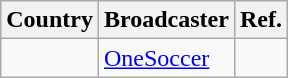<table class="wikitable">
<tr>
<th>Country</th>
<th>Broadcaster</th>
<th>Ref.</th>
</tr>
<tr>
<td></td>
<td><a href='#'>OneSoccer</a></td>
<td></td>
</tr>
</table>
